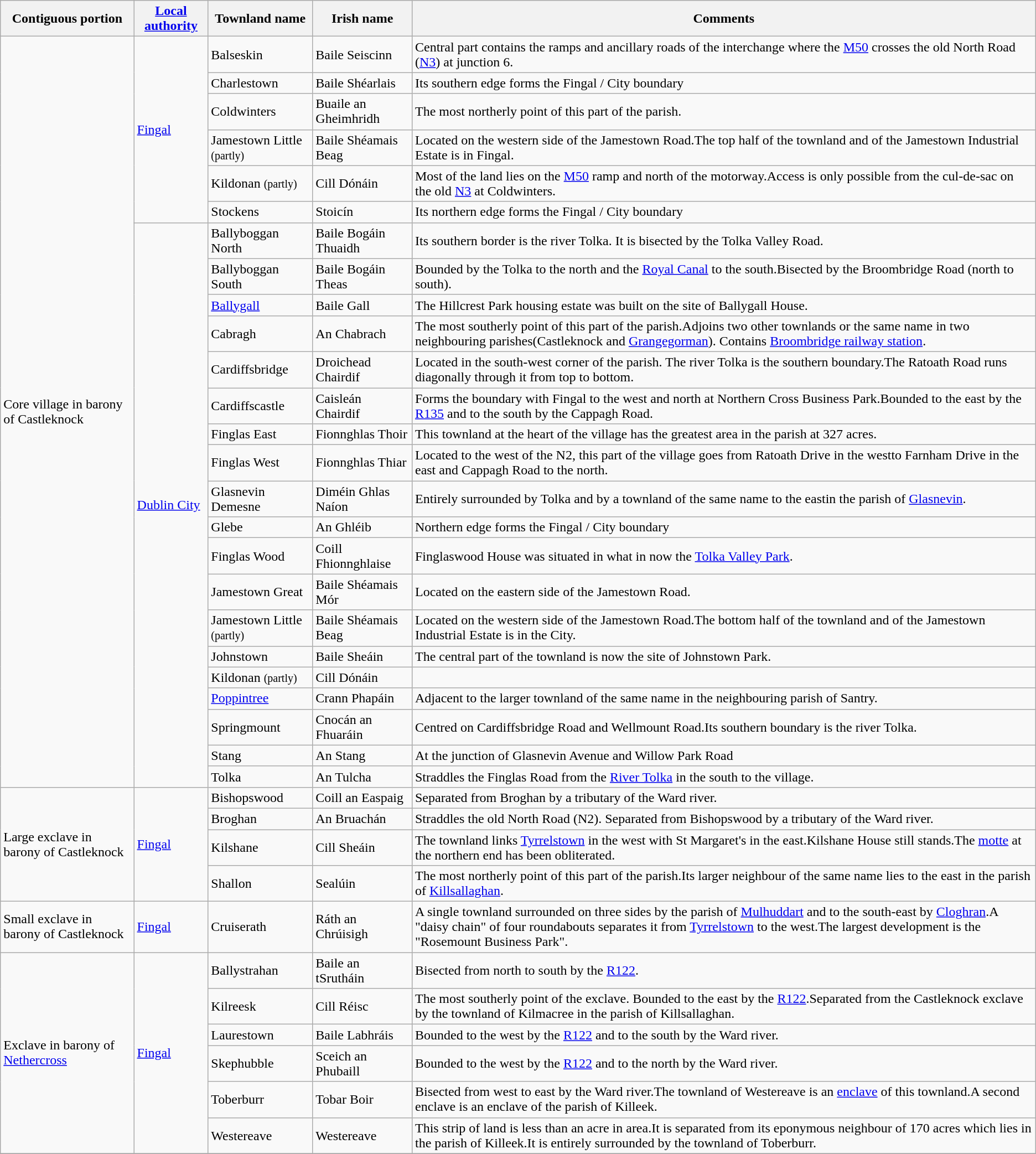<table class="wikitable sortable">
<tr>
<th>Contiguous portion</th>
<th><a href='#'>Local authority</a></th>
<th>Townland name</th>
<th>Irish name</th>
<th>Comments</th>
</tr>
<tr>
<td rowspan="25">Core village in barony of Castleknock</td>
<td rowspan="6"><a href='#'>Fingal</a></td>
<td>Balseskin</td>
<td>Baile Seiscinn</td>
<td>Central part contains the ramps and ancillary roads of the interchange where the <a href='#'>M50</a> crosses the old North Road (<a href='#'>N3</a>) at junction 6.</td>
</tr>
<tr>
<td>Charlestown</td>
<td>Baile Shéarlais</td>
<td>Its southern edge forms the Fingal / City boundary</td>
</tr>
<tr>
<td>Coldwinters</td>
<td>Buaile an Gheimhridh</td>
<td>The most northerly point of this part of the parish.</td>
</tr>
<tr>
<td>Jamestown Little <small>(partly)</small></td>
<td>Baile Shéamais Beag</td>
<td>Located on the western side of the Jamestown Road.The top half of the townland and of the Jamestown Industrial Estate is in Fingal.</td>
</tr>
<tr>
<td>Kildonan <small>(partly)</small></td>
<td>Cill Dónáin</td>
<td>Most of the land lies on the <a href='#'>M50</a> ramp and north of the motorway.Access is only possible from the cul-de-sac on the old <a href='#'>N3</a> at Coldwinters.</td>
</tr>
<tr>
<td>Stockens</td>
<td>Stoicín</td>
<td>Its northern edge forms the Fingal / City boundary</td>
</tr>
<tr>
<td rowspan="19"><a href='#'>Dublin City</a></td>
<td>Ballyboggan North</td>
<td>Baile Bogáin Thuaidh</td>
<td>Its southern border is the river Tolka. It is bisected by the Tolka Valley Road.</td>
</tr>
<tr>
<td>Ballyboggan South</td>
<td>Baile Bogáin Theas</td>
<td>Bounded by the Tolka to the north and the <a href='#'>Royal Canal</a> to the south.Bisected by the Broombridge Road (north to south).</td>
</tr>
<tr>
<td><a href='#'>Ballygall</a></td>
<td>Baile Gall</td>
<td>The Hillcrest Park housing estate was built on the site of Ballygall House.</td>
</tr>
<tr>
<td>Cabragh</td>
<td>An Chabrach</td>
<td>The most southerly point of this part of the parish.Adjoins two other townlands or the same name in two neighbouring parishes(Castleknock and <a href='#'>Grangegorman</a>). Contains <a href='#'>Broombridge railway station</a>.</td>
</tr>
<tr>
<td>Cardiffsbridge</td>
<td>Droichead Chairdif</td>
<td>Located in the south-west corner of the parish. The river Tolka is the southern boundary.The Ratoath Road runs diagonally through it from top to bottom.</td>
</tr>
<tr>
<td>Cardiffscastle</td>
<td>Caisleán Chairdif</td>
<td>Forms the boundary with Fingal to the west and north at Northern Cross Business Park.Bounded to the east by the <a href='#'>R135</a> and to the south by the Cappagh Road.</td>
</tr>
<tr>
<td>Finglas East</td>
<td>Fionnghlas Thoir</td>
<td>This townland at the heart of the village has the greatest area in the parish at 327 acres.</td>
</tr>
<tr>
<td>Finglas West</td>
<td>Fionnghlas Thiar</td>
<td>Located to the west of the N2, this part of the village goes from Ratoath Drive in the westto Farnham Drive in the east and Cappagh Road to the north.</td>
</tr>
<tr>
<td>Glasnevin Demesne</td>
<td>Diméin Ghlas Naíon</td>
<td>Entirely surrounded by Tolka and by a townland of the same name to the eastin the parish of <a href='#'>Glasnevin</a>.</td>
</tr>
<tr>
<td>Glebe</td>
<td>An Ghléib</td>
<td>Northern edge forms the Fingal / City boundary</td>
</tr>
<tr>
<td>Finglas Wood</td>
<td>Coill Fhionnghlaise</td>
<td>Finglaswood House was situated in what in now the <a href='#'>Tolka Valley Park</a>.</td>
</tr>
<tr>
<td>Jamestown Great</td>
<td>Baile Shéamais Mór</td>
<td>Located on the eastern side of the Jamestown Road.</td>
</tr>
<tr>
<td>Jamestown Little <small>(partly)</small></td>
<td>Baile Shéamais Beag</td>
<td>Located on the western side of the Jamestown Road.The bottom half of the townland and of the Jamestown Industrial Estate is in the City.</td>
</tr>
<tr>
<td>Johnstown</td>
<td>Baile Sheáin</td>
<td>The central part of the townland is now the site of Johnstown Park.</td>
</tr>
<tr>
<td>Kildonan <small>(partly)</small></td>
<td>Cill Dónáin</td>
<td></td>
</tr>
<tr>
<td><a href='#'>Poppintree</a></td>
<td>Crann Phapáin</td>
<td>Adjacent to the larger townland of the same name in the neighbouring parish of Santry.</td>
</tr>
<tr>
<td>Springmount</td>
<td>Cnocán an Fhuaráin</td>
<td>Centred on Cardiffsbridge Road and Wellmount Road.Its southern boundary is the river Tolka.</td>
</tr>
<tr>
<td>Stang</td>
<td>An Stang</td>
<td>At the junction of Glasnevin Avenue and Willow Park Road</td>
</tr>
<tr>
<td>Tolka</td>
<td>An Tulcha</td>
<td>Straddles the Finglas Road from the <a href='#'>River Tolka</a> in the south to the village.</td>
</tr>
<tr>
<td rowspan="4">Large exclave in barony of Castleknock</td>
<td rowspan="4"><a href='#'>Fingal</a></td>
<td>Bishopswood</td>
<td>Coill an Easpaig</td>
<td>Separated from Broghan by a tributary of the Ward river.</td>
</tr>
<tr>
<td>Broghan</td>
<td>An Bruachán</td>
<td>Straddles the old North Road (N2). Separated from Bishopswood by a tributary of the Ward river.</td>
</tr>
<tr>
<td>Kilshane</td>
<td>Cill Sheáin</td>
<td>The townland links <a href='#'>Tyrrelstown</a> in the west with St Margaret's in the east.Kilshane House still stands.The <a href='#'>motte</a> at the northern end has been obliterated.</td>
</tr>
<tr>
<td>Shallon</td>
<td>Sealúin</td>
<td>The most northerly point of this part of the parish.Its larger neighbour of the same name lies to the east in the parish of <a href='#'>Killsallaghan</a>.</td>
</tr>
<tr>
<td rowspan="1">Small exclave in barony of Castleknock</td>
<td rowspan="1"><a href='#'>Fingal</a></td>
<td>Cruiserath</td>
<td>Ráth an Chrúisigh</td>
<td>A single townland surrounded on three sides by the parish of <a href='#'>Mulhuddart</a> and to the south-east by <a href='#'>Cloghran</a>.A "daisy chain" of four roundabouts separates it from <a href='#'>Tyrrelstown</a> to the west.The largest development is the "Rosemount Business Park".</td>
</tr>
<tr>
<td rowspan="6">Exclave in barony of <a href='#'>Nethercross</a></td>
<td rowspan="6"><a href='#'>Fingal</a></td>
<td>Ballystrahan</td>
<td>Baile an tSrutháin</td>
<td>Bisected from north to south by the <a href='#'>R122</a>.</td>
</tr>
<tr>
<td>Kilreesk</td>
<td>Cill Réisc</td>
<td>The most southerly point of the exclave. Bounded to the east by the <a href='#'>R122</a>.Separated from the Castleknock exclave by the townland of Kilmacree in the parish of Killsallaghan.</td>
</tr>
<tr>
<td>Laurestown</td>
<td>Baile Labhráis</td>
<td>Bounded to the west by the <a href='#'>R122</a> and to the south by the Ward river.</td>
</tr>
<tr>
<td>Skephubble</td>
<td>Sceich an Phubaill</td>
<td>Bounded to the west by the <a href='#'>R122</a> and to the north by the Ward river.</td>
</tr>
<tr>
<td>Toberburr</td>
<td>Tobar Boir</td>
<td>Bisected from west to east by the Ward river.The townland of Westereave is an <a href='#'>enclave</a> of this townland.A second enclave is an enclave of the parish of Killeek.</td>
</tr>
<tr>
<td>Westereave</td>
<td>Westereave</td>
<td>This strip of land is less than an acre in area.It is separated from its eponymous neighbour of 170 acres which lies in the parish of Killeek.It is entirely surrounded by the townland of Toberburr.</td>
</tr>
<tr>
</tr>
</table>
